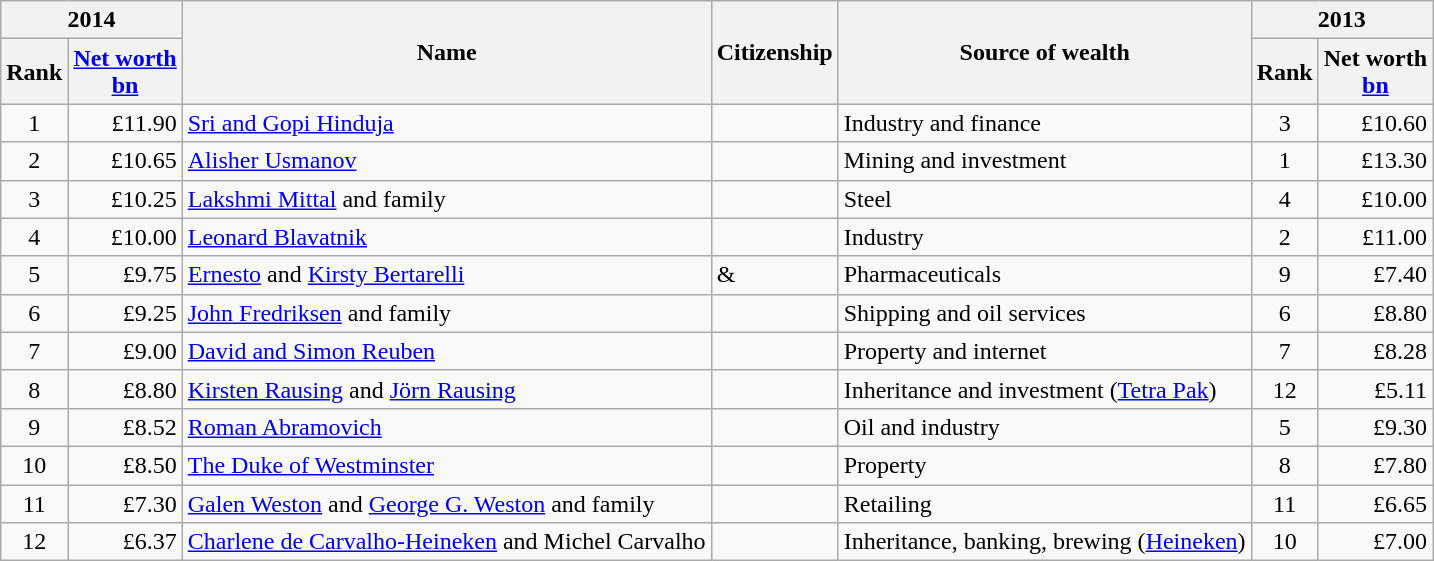<table class="wikitable sortable">
<tr ">
<th colspan=2>2014</th>
<th rowspan=2>Name</th>
<th rowspan=2>Citizenship</th>
<th rowspan=2>Source of wealth</th>
<th colspan=2>2013</th>
</tr>
<tr>
<th>Rank</th>
<th><a href='#'>Net worth</a><br> <a href='#'>bn</a></th>
<th>Rank</th>
<th>Net worth<br> <a href='#'>bn</a></th>
</tr>
<tr>
<td align=center>1 </td>
<td align=right>£11.90 </td>
<td><a href='#'>Sri and Gopi Hinduja</a></td>
<td></td>
<td>Industry and finance</td>
<td align=center>3</td>
<td align=right>£10.60</td>
</tr>
<tr>
<td align=center>2 </td>
<td align=right>£10.65 </td>
<td><a href='#'>Alisher Usmanov</a></td>
<td></td>
<td>Mining and investment</td>
<td align=center>1</td>
<td align=right>£13.30</td>
</tr>
<tr>
<td align=center>3 </td>
<td align=right>£10.25 </td>
<td><a href='#'>Lakshmi Mittal</a> and family</td>
<td></td>
<td>Steel</td>
<td align=center>4</td>
<td align=right>£10.00</td>
</tr>
<tr>
<td align=center>4 </td>
<td align=right>£10.00 </td>
<td><a href='#'>Leonard Blavatnik</a></td>
<td></td>
<td>Industry</td>
<td align=center>2</td>
<td align=right>£11.00</td>
</tr>
<tr>
<td align=center>5 </td>
<td align=right>£9.75 </td>
<td><a href='#'>Ernesto</a> and <a href='#'>Kirsty Bertarelli</a></td>
<td> & </td>
<td>Pharmaceuticals</td>
<td align=center>9</td>
<td align=right>£7.40</td>
</tr>
<tr>
<td align=center>6 </td>
<td align=right>£9.25 </td>
<td><a href='#'>John Fredriksen</a> and family</td>
<td></td>
<td>Shipping and oil services</td>
<td align=center>6</td>
<td align=right>£8.80</td>
</tr>
<tr>
<td align=center>7 </td>
<td align=right>£9.00 </td>
<td><a href='#'>David and Simon Reuben</a></td>
<td></td>
<td>Property and internet</td>
<td align=center>7</td>
<td align=right>£8.28</td>
</tr>
<tr>
<td align=center>8 </td>
<td align=right>£8.80 </td>
<td><a href='#'>Kirsten Rausing</a> and <a href='#'>Jörn Rausing</a></td>
<td></td>
<td>Inheritance and investment (<a href='#'>Tetra Pak</a>)</td>
<td align=center>12</td>
<td align=right>£5.11</td>
</tr>
<tr>
<td align=center>9 </td>
<td align=right>£8.52 </td>
<td><a href='#'>Roman Abramovich</a></td>
<td></td>
<td>Oil and industry</td>
<td align=center>5</td>
<td align=right>£9.30</td>
</tr>
<tr>
<td align=center>10 </td>
<td align=right>£8.50 </td>
<td><a href='#'>The Duke of Westminster</a></td>
<td></td>
<td>Property</td>
<td align=center>8</td>
<td align=right>£7.80</td>
</tr>
<tr>
<td align=center>11 </td>
<td align=right>£7.30 </td>
<td><a href='#'>Galen Weston</a> and <a href='#'>George G. Weston</a> and family</td>
<td></td>
<td>Retailing</td>
<td align=center>11</td>
<td align=right>£6.65</td>
</tr>
<tr>
<td align=center>12 </td>
<td align=right>£6.37 </td>
<td><a href='#'>Charlene de Carvalho-Heineken</a> and Michel Carvalho</td>
<td></td>
<td>Inheritance, banking, brewing (<a href='#'>Heineken</a>)</td>
<td align=center>10</td>
<td align=right>£7.00</td>
</tr>
</table>
